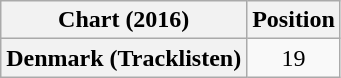<table class="wikitable plainrowheaders" style="text-align:center">
<tr>
<th>Chart (2016)</th>
<th>Position</th>
</tr>
<tr>
<th scope="row">Denmark (Tracklisten)</th>
<td>19</td>
</tr>
</table>
